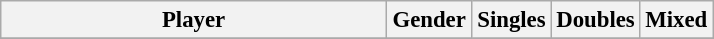<table class="sortable wikitable" style="font-size:95%; text-align:center">
<tr>
<th width="250">Player</th>
<th width="50">Gender</th>
<th>Singles</th>
<th>Doubles</th>
<th>Mixed</th>
</tr>
<tr>
</tr>
</table>
